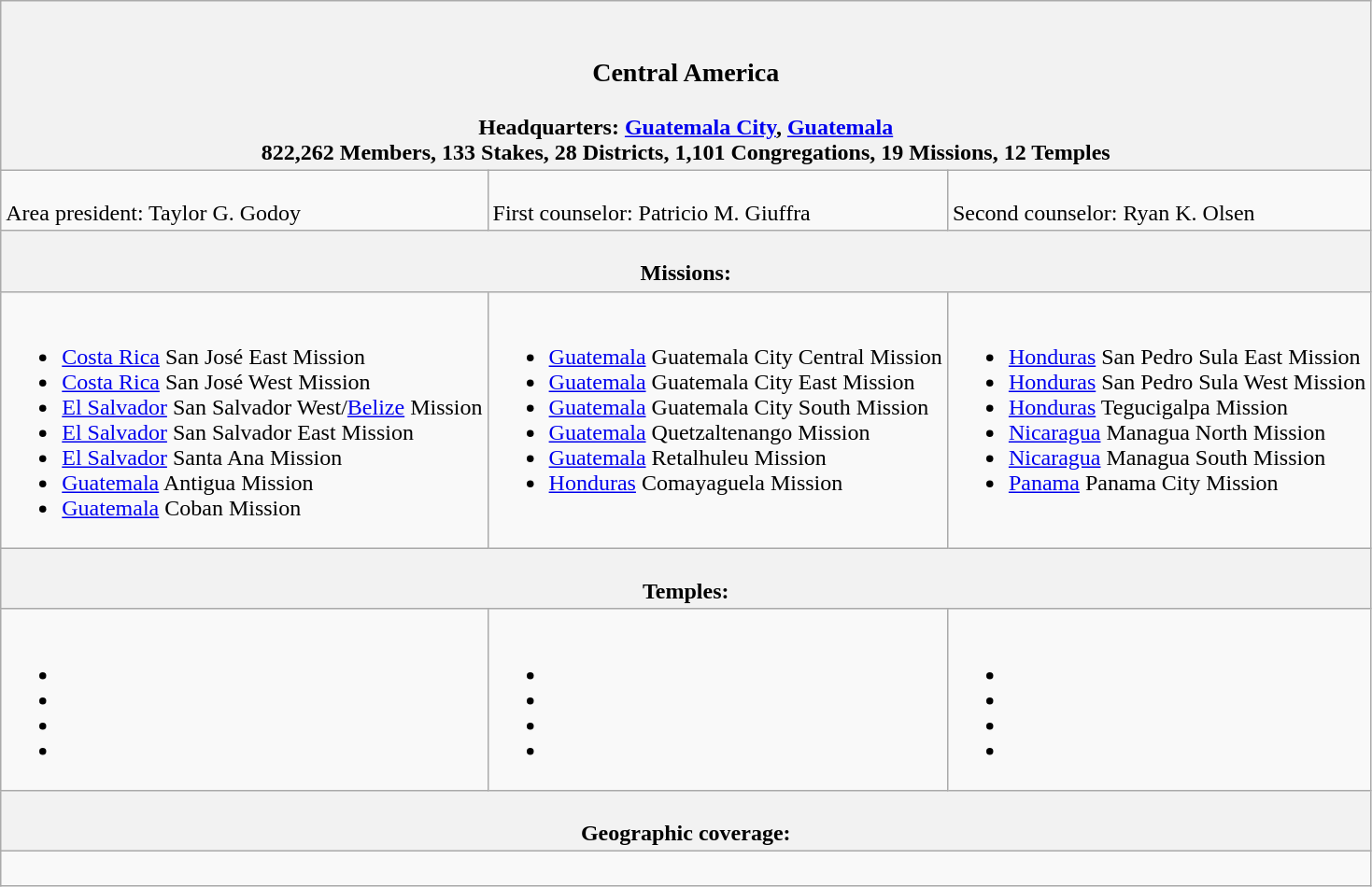<table class=wikitable>
<tr>
<th colspan=3><br><h3>Central America</h3>Headquarters: <a href='#'>Guatemala City</a>, <a href='#'>Guatemala</a><br>822,262 Members, 133 Stakes, 28 Districts, 1,101 Congregations, 19 Missions, 12 Temples</th>
</tr>
<tr>
<td style="vertical-align:top"><br>Area president: Taylor G. Godoy</td>
<td style="vertical-align:top"><br>First counselor: Patricio M. Giuffra</td>
<td style="vertical-align:top"><br>Second counselor: Ryan K. Olsen</td>
</tr>
<tr>
<th colspan=3><br>Missions:</th>
</tr>
<tr>
<td style="vertical-align:top"><br><ul><li><a href='#'>Costa Rica</a> San José East Mission</li><li><a href='#'>Costa Rica</a> San José West Mission</li><li><a href='#'>El Salvador</a> San Salvador West/<a href='#'>Belize</a> Mission</li><li><a href='#'>El Salvador</a> San Salvador East Mission</li><li><a href='#'>El Salvador</a> Santa Ana Mission</li><li><a href='#'>Guatemala</a> Antigua Mission</li><li><a href='#'>Guatemala</a> Coban Mission</li></ul></td>
<td style="vertical-align:top"><br><ul><li><a href='#'>Guatemala</a> Guatemala City Central Mission</li><li><a href='#'>Guatemala</a> Guatemala City East Mission</li><li><a href='#'>Guatemala</a> Guatemala City South Mission</li><li><a href='#'>Guatemala</a> Quetzaltenango Mission</li><li><a href='#'>Guatemala</a> Retalhuleu Mission</li><li><a href='#'>Honduras</a> Comayaguela Mission</li></ul></td>
<td style="vertical-align:top"><br><ul><li><a href='#'>Honduras</a> San Pedro Sula East Mission</li><li><a href='#'>Honduras</a> San Pedro Sula West Mission</li><li><a href='#'>Honduras</a> Tegucigalpa Mission</li><li><a href='#'>Nicaragua</a> Managua North Mission</li><li><a href='#'>Nicaragua</a> Managua South Mission</li><li><a href='#'>Panama</a> Panama City Mission</li></ul></td>
</tr>
<tr>
<th colspan=3><br>Temples:</th>
</tr>
<tr>
<td style="vertical-align:top"><br><ul><li></li><li></li><li></li><li></li></ul></td>
<td style="vertical-align:top"><br><ul><li></li><li></li><li></li><li></li></ul></td>
<td style="vertical-align:top"><br><ul><li></li><li></li><li></li><li></li></ul></td>
</tr>
<tr>
<th colspan=3><br>Geographic coverage:</th>
</tr>
<tr>
<td style="vertical-align:top" colspan=3><br></td>
</tr>
</table>
